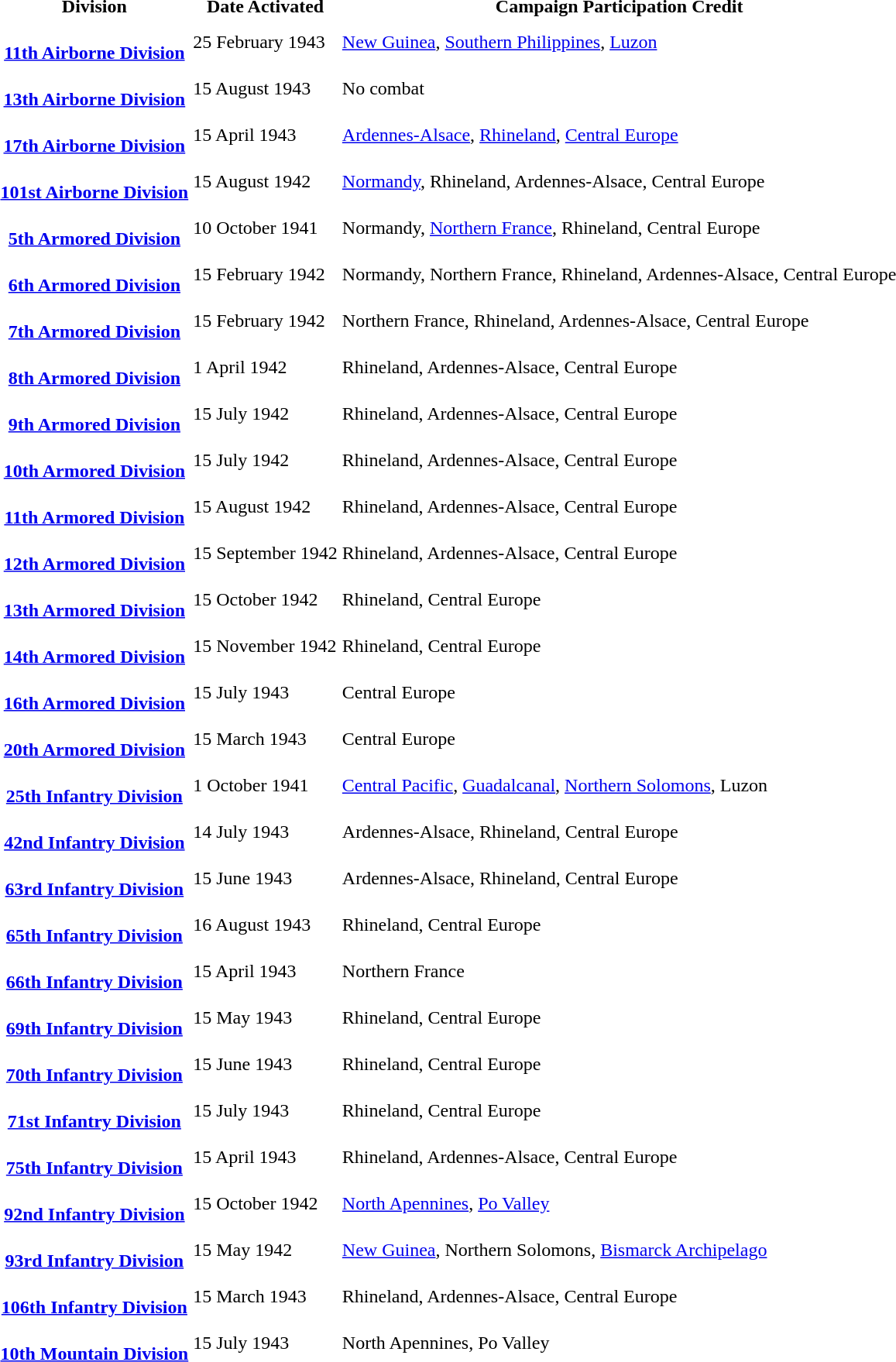<table>
<tr>
<th>Division</th>
<th>Date Activated</th>
<th>Campaign Participation Credit</th>
</tr>
<tr>
<th> <br> <a href='#'>11th Airborne Division</a></th>
<td>25 February 1943</td>
<td><a href='#'>New Guinea</a>, <a href='#'>Southern Philippines</a>, <a href='#'>Luzon</a></td>
</tr>
<tr>
<th> <br> <a href='#'>13th Airborne Division</a></th>
<td>15 August 1943</td>
<td>No combat</td>
</tr>
<tr>
<th> <br> <a href='#'>17th Airborne Division</a></th>
<td>15 April 1943</td>
<td><a href='#'>Ardennes-Alsace</a>, <a href='#'>Rhineland</a>, <a href='#'>Central Europe</a></td>
</tr>
<tr>
<th> <br> <a href='#'>101st Airborne Division</a></th>
<td>15 August 1942</td>
<td><a href='#'>Normandy</a>, Rhineland, Ardennes-Alsace, Central Europe</td>
</tr>
<tr>
<th> <br> <a href='#'>5th Armored Division</a></th>
<td>10 October 1941</td>
<td>Normandy, <a href='#'>Northern France</a>, Rhineland, Central Europe</td>
</tr>
<tr>
<th> <br> <a href='#'>6th Armored Division</a></th>
<td>15 February 1942</td>
<td>Normandy, Northern France, Rhineland, Ardennes-Alsace, Central Europe</td>
</tr>
<tr>
<th> <br> <a href='#'>7th Armored Division</a></th>
<td>15 February 1942</td>
<td>Northern France, Rhineland, Ardennes-Alsace, Central Europe</td>
</tr>
<tr>
<th> <br> <a href='#'>8th Armored Division</a></th>
<td>1 April 1942</td>
<td>Rhineland, Ardennes-Alsace, Central Europe</td>
</tr>
<tr>
<th> <br> <a href='#'>9th Armored Division</a></th>
<td>15 July 1942</td>
<td>Rhineland, Ardennes-Alsace, Central Europe</td>
</tr>
<tr>
<th> <br> <a href='#'>10th Armored Division</a></th>
<td>15 July 1942</td>
<td>Rhineland, Ardennes-Alsace, Central Europe</td>
</tr>
<tr>
<th> <br> <a href='#'>11th Armored Division</a></th>
<td>15 August 1942</td>
<td>Rhineland, Ardennes-Alsace, Central Europe</td>
</tr>
<tr>
<th> <br> <a href='#'>12th Armored Division</a></th>
<td>15 September 1942</td>
<td>Rhineland, Ardennes-Alsace, Central Europe</td>
</tr>
<tr>
<th> <br> <a href='#'>13th Armored Division</a></th>
<td>15 October 1942</td>
<td>Rhineland, Central Europe</td>
</tr>
<tr>
<th> <br> <a href='#'>14th Armored Division</a></th>
<td>15 November 1942</td>
<td>Rhineland, Central Europe</td>
</tr>
<tr>
<th> <br> <a href='#'>16th Armored Division</a></th>
<td>15 July 1943</td>
<td>Central Europe</td>
</tr>
<tr>
<th> <br> <a href='#'>20th Armored Division</a></th>
<td>15 March 1943</td>
<td>Central Europe</td>
</tr>
<tr>
<th> <br> <a href='#'>25th Infantry Division</a></th>
<td>1 October 1941</td>
<td><a href='#'>Central Pacific</a>, <a href='#'>Guadalcanal</a>, <a href='#'>Northern Solomons</a>, Luzon</td>
</tr>
<tr>
<th> <br> <a href='#'>42nd Infantry Division</a></th>
<td>14 July 1943</td>
<td>Ardennes-Alsace, Rhineland, Central Europe</td>
</tr>
<tr>
<th> <br> <a href='#'>63rd Infantry Division</a></th>
<td>15 June 1943</td>
<td>Ardennes-Alsace, Rhineland, Central Europe</td>
</tr>
<tr>
<th> <br> <a href='#'>65th Infantry Division</a></th>
<td>16 August 1943</td>
<td>Rhineland, Central Europe</td>
</tr>
<tr>
<th> <br> <a href='#'>66th Infantry Division</a></th>
<td>15 April 1943</td>
<td>Northern France</td>
</tr>
<tr>
<th> <br> <a href='#'>69th Infantry Division</a></th>
<td>15 May 1943</td>
<td>Rhineland, Central Europe</td>
</tr>
<tr>
<th> <br> <a href='#'>70th Infantry Division</a></th>
<td>15 June 1943</td>
<td>Rhineland, Central Europe</td>
</tr>
<tr>
<th> <br> <a href='#'>71st Infantry Division</a></th>
<td>15 July 1943</td>
<td>Rhineland, Central Europe</td>
</tr>
<tr>
<th> <br> <a href='#'>75th Infantry Division</a></th>
<td>15 April 1943</td>
<td>Rhineland, Ardennes-Alsace, Central Europe</td>
</tr>
<tr>
<th> <br> <a href='#'>92nd Infantry Division</a></th>
<td>15 October 1942</td>
<td><a href='#'>North Apennines</a>, <a href='#'>Po Valley</a></td>
</tr>
<tr>
<th> <br> <a href='#'>93rd Infantry Division</a></th>
<td>15 May 1942</td>
<td><a href='#'>New Guinea</a>, Northern Solomons, <a href='#'>Bismarck Archipelago</a></td>
</tr>
<tr>
<th> <br> <a href='#'>106th Infantry Division</a></th>
<td>15 March 1943</td>
<td>Rhineland, Ardennes-Alsace, Central Europe</td>
</tr>
<tr>
<th> <br> <a href='#'>10th Mountain Division</a></th>
<td>15 July 1943</td>
<td>North Apennines, Po Valley</td>
</tr>
<tr>
</tr>
</table>
